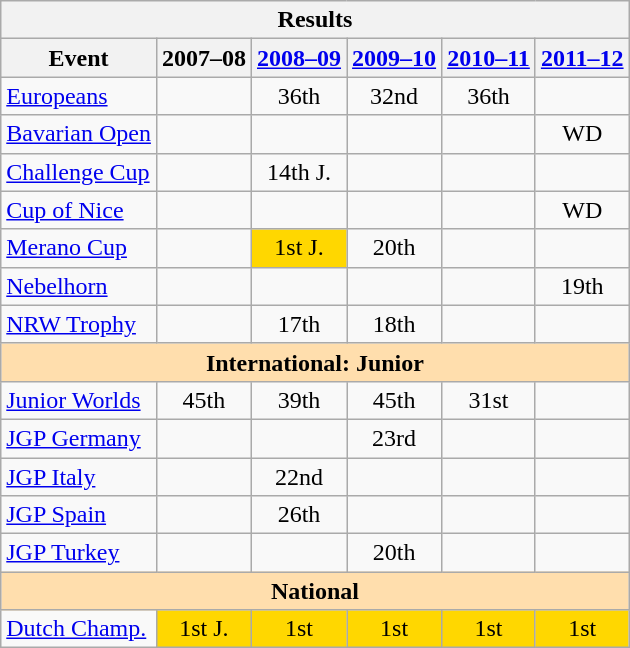<table class="wikitable" style="text-align:center">
<tr>
<th colspan="6" align="center"><strong>Results</strong></th>
</tr>
<tr>
<th>Event</th>
<th>2007–08</th>
<th><a href='#'>2008–09</a></th>
<th><a href='#'>2009–10</a></th>
<th><a href='#'>2010–11</a></th>
<th><a href='#'>2011–12</a></th>
</tr>
<tr>
<td align="left"><a href='#'>Europeans</a></td>
<td></td>
<td>36th</td>
<td>32nd</td>
<td>36th</td>
<td></td>
</tr>
<tr>
<td align="left"><a href='#'>Bavarian Open</a></td>
<td></td>
<td></td>
<td></td>
<td></td>
<td>WD</td>
</tr>
<tr>
<td align="left"><a href='#'>Challenge Cup</a></td>
<td></td>
<td>14th J.</td>
<td></td>
<td></td>
<td></td>
</tr>
<tr>
<td align="left"><a href='#'>Cup of Nice</a></td>
<td></td>
<td></td>
<td></td>
<td></td>
<td>WD</td>
</tr>
<tr>
<td align="left"><a href='#'>Merano Cup</a></td>
<td></td>
<td bgcolor="gold">1st J.</td>
<td>20th</td>
<td></td>
<td></td>
</tr>
<tr>
<td align="left"><a href='#'>Nebelhorn</a></td>
<td></td>
<td></td>
<td></td>
<td></td>
<td>19th</td>
</tr>
<tr>
<td align="left"><a href='#'>NRW Trophy</a></td>
<td></td>
<td>17th</td>
<td>18th</td>
<td></td>
<td></td>
</tr>
<tr>
<th colspan="6" style="background-color: #ffdead; " align="center"><strong>International: Junior</strong></th>
</tr>
<tr>
<td align="left"><a href='#'>Junior Worlds</a></td>
<td>45th</td>
<td>39th</td>
<td>45th</td>
<td>31st</td>
<td></td>
</tr>
<tr>
<td align="left"><a href='#'>JGP Germany</a></td>
<td></td>
<td></td>
<td>23rd</td>
<td></td>
<td></td>
</tr>
<tr>
<td align="left"><a href='#'>JGP Italy</a></td>
<td></td>
<td>22nd</td>
<td></td>
<td></td>
<td></td>
</tr>
<tr>
<td align="left"><a href='#'>JGP Spain</a></td>
<td></td>
<td>26th</td>
<td></td>
<td></td>
<td></td>
</tr>
<tr>
<td align="left"><a href='#'>JGP Turkey</a></td>
<td></td>
<td></td>
<td>20th</td>
<td></td>
<td></td>
</tr>
<tr>
<th colspan="6" style="background-color: #ffdead; " align="center"><strong>National</strong></th>
</tr>
<tr>
<td align="left"><a href='#'>Dutch Champ.</a></td>
<td bgcolor="gold">1st J.</td>
<td bgcolor="gold">1st</td>
<td bgcolor="gold">1st</td>
<td bgcolor="gold">1st</td>
<td bgcolor="gold">1st</td>
</tr>
</table>
